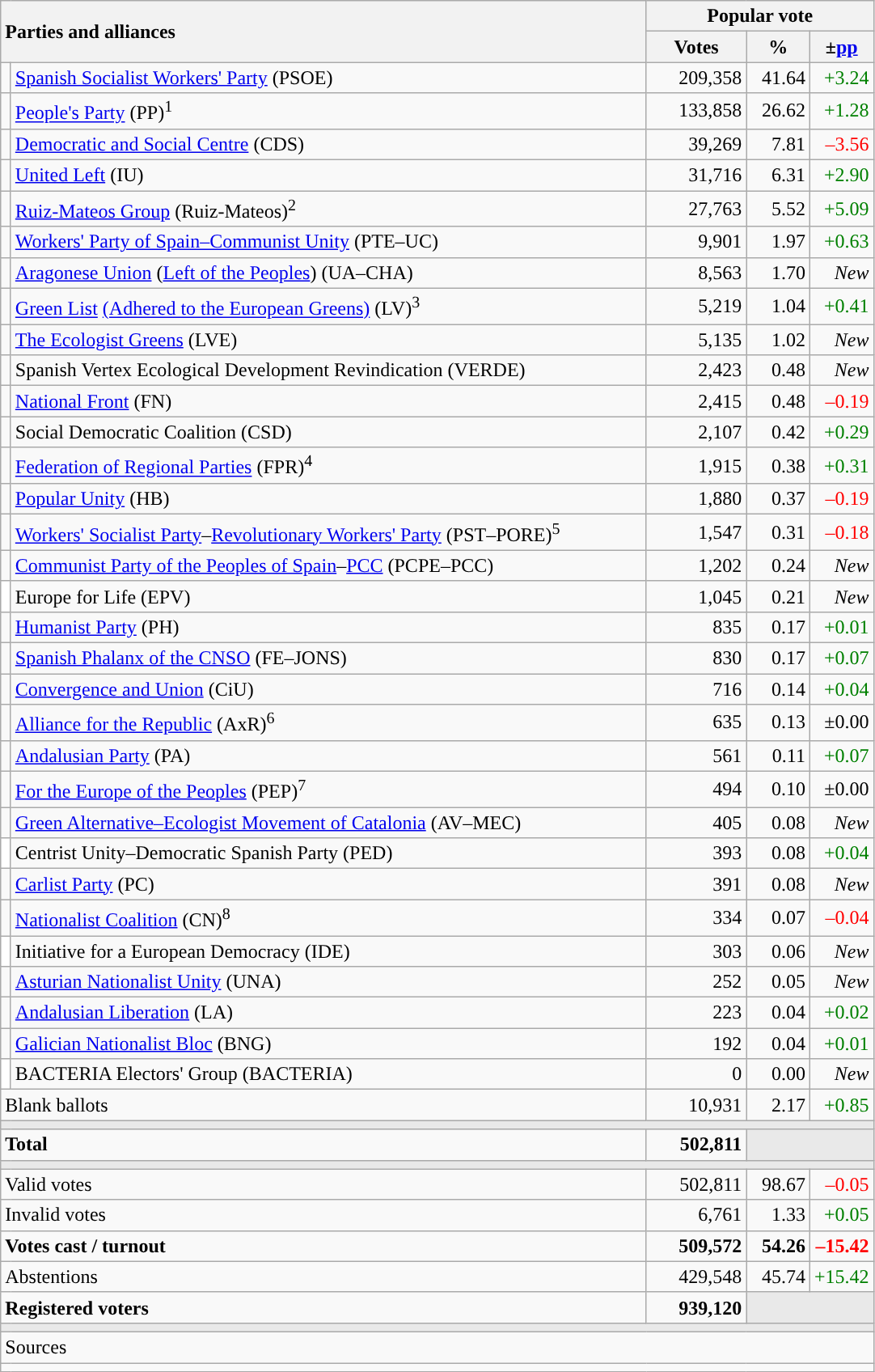<table class="wikitable" style="text-align:right">
<tr>
<th style="text-align:left;" rowspan="2" colspan="2" width="525">Parties and alliances</th>
<th colspan="3">Popular vote</th>
</tr>
<tr>
<th width="75">Votes</th>
<th width="45">%</th>
<th width="45">±<a href='#'>pp</a></th>
</tr>
<tr>
<td width="1" style="color:inherit;background:"></td>
<td align="left"><a href='#'>Spanish Socialist Workers' Party</a> (PSOE)</td>
<td>209,358</td>
<td>41.64</td>
<td style="color:green;">+3.24</td>
</tr>
<tr>
<td style="color:inherit;background:"></td>
<td align="left"><a href='#'>People's Party</a> (PP)<sup>1</sup></td>
<td>133,858</td>
<td>26.62</td>
<td style="color:green;">+1.28</td>
</tr>
<tr>
<td style="color:inherit;background:"></td>
<td align="left"><a href='#'>Democratic and Social Centre</a> (CDS)</td>
<td>39,269</td>
<td>7.81</td>
<td style="color:red;">–3.56</td>
</tr>
<tr>
<td style="color:inherit;background:"></td>
<td align="left"><a href='#'>United Left</a> (IU)</td>
<td>31,716</td>
<td>6.31</td>
<td style="color:green;">+2.90</td>
</tr>
<tr>
<td style="color:inherit;background:"></td>
<td align="left"><a href='#'>Ruiz-Mateos Group</a> (Ruiz-Mateos)<sup>2</sup></td>
<td>27,763</td>
<td>5.52</td>
<td style="color:green;">+5.09</td>
</tr>
<tr>
<td style="color:inherit;background:"></td>
<td align="left"><a href='#'>Workers' Party of Spain–Communist Unity</a> (PTE–UC)</td>
<td>9,901</td>
<td>1.97</td>
<td style="color:green;">+0.63</td>
</tr>
<tr>
<td style="color:inherit;background:"></td>
<td align="left"><a href='#'>Aragonese Union</a> (<a href='#'>Left of the Peoples</a>) (UA–CHA)</td>
<td>8,563</td>
<td>1.70</td>
<td><em>New</em></td>
</tr>
<tr>
<td style="color:inherit;background:"></td>
<td align="left"><a href='#'>Green List</a> <a href='#'>(Adhered to the European Greens)</a> (LV)<sup>3</sup></td>
<td>5,219</td>
<td>1.04</td>
<td style="color:green;">+0.41</td>
</tr>
<tr>
<td style="color:inherit;background:"></td>
<td align="left"><a href='#'>The Ecologist Greens</a> (LVE)</td>
<td>5,135</td>
<td>1.02</td>
<td><em>New</em></td>
</tr>
<tr>
<td style="color:inherit;background:"></td>
<td align="left">Spanish Vertex Ecological Development Revindication (VERDE)</td>
<td>2,423</td>
<td>0.48</td>
<td><em>New</em></td>
</tr>
<tr>
<td style="color:inherit;background:"></td>
<td align="left"><a href='#'>National Front</a> (FN)</td>
<td>2,415</td>
<td>0.48</td>
<td style="color:red;">–0.19</td>
</tr>
<tr>
<td style="color:inherit;background:"></td>
<td align="left">Social Democratic Coalition (CSD)</td>
<td>2,107</td>
<td>0.42</td>
<td style="color:green;">+0.29</td>
</tr>
<tr>
<td style="color:inherit;background:"></td>
<td align="left"><a href='#'>Federation of Regional Parties</a> (FPR)<sup>4</sup></td>
<td>1,915</td>
<td>0.38</td>
<td style="color:green;">+0.31</td>
</tr>
<tr>
<td style="color:inherit;background:"></td>
<td align="left"><a href='#'>Popular Unity</a> (HB)</td>
<td>1,880</td>
<td>0.37</td>
<td style="color:red;">–0.19</td>
</tr>
<tr>
<td style="color:inherit;background:"></td>
<td align="left"><a href='#'>Workers' Socialist Party</a>–<a href='#'>Revolutionary Workers' Party</a> (PST–PORE)<sup>5</sup></td>
<td>1,547</td>
<td>0.31</td>
<td style="color:red;">–0.18</td>
</tr>
<tr>
<td style="color:inherit;background:"></td>
<td align="left"><a href='#'>Communist Party of the Peoples of Spain</a>–<a href='#'>PCC</a> (PCPE–PCC)</td>
<td>1,202</td>
<td>0.24</td>
<td><em>New</em></td>
</tr>
<tr>
<td bgcolor="white"></td>
<td align="left">Europe for Life (EPV)</td>
<td>1,045</td>
<td>0.21</td>
<td><em>New</em></td>
</tr>
<tr>
<td style="color:inherit;background:"></td>
<td align="left"><a href='#'>Humanist Party</a> (PH)</td>
<td>835</td>
<td>0.17</td>
<td style="color:green;">+0.01</td>
</tr>
<tr>
<td style="color:inherit;background:"></td>
<td align="left"><a href='#'>Spanish Phalanx of the CNSO</a> (FE–JONS)</td>
<td>830</td>
<td>0.17</td>
<td style="color:green;">+0.07</td>
</tr>
<tr>
<td style="color:inherit;background:"></td>
<td align="left"><a href='#'>Convergence and Union</a> (CiU)</td>
<td>716</td>
<td>0.14</td>
<td style="color:green;">+0.04</td>
</tr>
<tr>
<td style="color:inherit;background:"></td>
<td align="left"><a href='#'>Alliance for the Republic</a> (AxR)<sup>6</sup></td>
<td>635</td>
<td>0.13</td>
<td>±0.00</td>
</tr>
<tr>
<td style="color:inherit;background:"></td>
<td align="left"><a href='#'>Andalusian Party</a> (PA)</td>
<td>561</td>
<td>0.11</td>
<td style="color:green;">+0.07</td>
</tr>
<tr>
<td style="color:inherit;background:"></td>
<td align="left"><a href='#'>For the Europe of the Peoples</a> (PEP)<sup>7</sup></td>
<td>494</td>
<td>0.10</td>
<td>±0.00</td>
</tr>
<tr>
<td style="color:inherit;background:"></td>
<td align="left"><a href='#'>Green Alternative–Ecologist Movement of Catalonia</a> (AV–MEC)</td>
<td>405</td>
<td>0.08</td>
<td><em>New</em></td>
</tr>
<tr>
<td bgcolor="white"></td>
<td align="left">Centrist Unity–Democratic Spanish Party (PED)</td>
<td>393</td>
<td>0.08</td>
<td style="color:green;">+0.04</td>
</tr>
<tr>
<td style="color:inherit;background:"></td>
<td align="left"><a href='#'>Carlist Party</a> (PC)</td>
<td>391</td>
<td>0.08</td>
<td><em>New</em></td>
</tr>
<tr>
<td style="color:inherit;background:"></td>
<td align="left"><a href='#'>Nationalist Coalition</a> (CN)<sup>8</sup></td>
<td>334</td>
<td>0.07</td>
<td style="color:red;">–0.04</td>
</tr>
<tr>
<td bgcolor="white"></td>
<td align="left">Initiative for a European Democracy (IDE)</td>
<td>303</td>
<td>0.06</td>
<td><em>New</em></td>
</tr>
<tr>
<td style="color:inherit;background:"></td>
<td align="left"><a href='#'>Asturian Nationalist Unity</a> (UNA)</td>
<td>252</td>
<td>0.05</td>
<td><em>New</em></td>
</tr>
<tr>
<td style="color:inherit;background:"></td>
<td align="left"><a href='#'>Andalusian Liberation</a> (LA)</td>
<td>223</td>
<td>0.04</td>
<td style="color:green;">+0.02</td>
</tr>
<tr>
<td style="color:inherit;background:"></td>
<td align="left"><a href='#'>Galician Nationalist Bloc</a> (BNG)</td>
<td>192</td>
<td>0.04</td>
<td style="color:green;">+0.01</td>
</tr>
<tr>
<td bgcolor="white"></td>
<td align="left">BACTERIA Electors' Group (BACTERIA)</td>
<td>0</td>
<td>0.00</td>
<td><em>New</em></td>
</tr>
<tr>
<td align="left" colspan="2">Blank ballots</td>
<td>10,931</td>
<td>2.17</td>
<td style="color:green;">+0.85</td>
</tr>
<tr>
<td colspan="5" bgcolor="#E9E9E9"></td>
</tr>
<tr style="font-weight:bold;">
<td align="left" colspan="2">Total</td>
<td>502,811</td>
<td bgcolor="#E9E9E9" colspan="2"></td>
</tr>
<tr>
<td colspan="5" bgcolor="#E9E9E9"></td>
</tr>
<tr>
<td align="left" colspan="2">Valid votes</td>
<td>502,811</td>
<td>98.67</td>
<td style="color:red;">–0.05</td>
</tr>
<tr>
<td align="left" colspan="2">Invalid votes</td>
<td>6,761</td>
<td>1.33</td>
<td style="color:green;">+0.05</td>
</tr>
<tr style="font-weight:bold;">
<td align="left" colspan="2">Votes cast / turnout</td>
<td>509,572</td>
<td>54.26</td>
<td style="color:red;">–15.42</td>
</tr>
<tr>
<td align="left" colspan="2">Abstentions</td>
<td>429,548</td>
<td>45.74</td>
<td style="color:green;">+15.42</td>
</tr>
<tr style="font-weight:bold;">
<td align="left" colspan="2">Registered voters</td>
<td>939,120</td>
<td bgcolor="#E9E9E9" colspan="2"></td>
</tr>
<tr>
<td colspan="5" bgcolor="#E9E9E9"></td>
</tr>
<tr>
<td align="left" colspan="5">Sources</td>
</tr>
<tr>
<td colspan="5" style="text-align:left; max-width:680px;"></td>
</tr>
</table>
